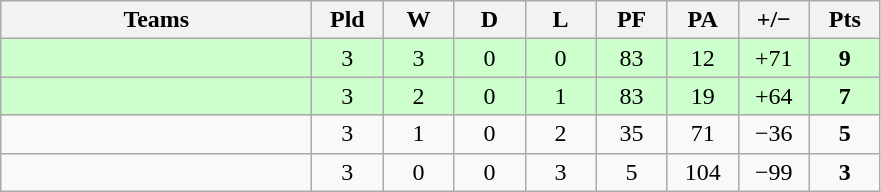<table class="wikitable" style="text-align: center;">
<tr>
<th width="200">Teams</th>
<th width="40">Pld</th>
<th width="40">W</th>
<th width="40">D</th>
<th width="40">L</th>
<th width="40">PF</th>
<th width="40">PA</th>
<th width="40">+/−</th>
<th width="40">Pts</th>
</tr>
<tr bgcolor=ccffcc>
<td align=left></td>
<td>3</td>
<td>3</td>
<td>0</td>
<td>0</td>
<td>83</td>
<td>12</td>
<td>+71</td>
<td><strong>9</strong></td>
</tr>
<tr bgcolor=ccffcc>
<td align=left></td>
<td>3</td>
<td>2</td>
<td>0</td>
<td>1</td>
<td>83</td>
<td>19</td>
<td>+64</td>
<td><strong>7</strong></td>
</tr>
<tr>
<td align=left></td>
<td>3</td>
<td>1</td>
<td>0</td>
<td>2</td>
<td>35</td>
<td>71</td>
<td>−36</td>
<td><strong>5</strong></td>
</tr>
<tr>
<td align=left></td>
<td>3</td>
<td>0</td>
<td>0</td>
<td>3</td>
<td>5</td>
<td>104</td>
<td>−99</td>
<td><strong>3</strong></td>
</tr>
</table>
